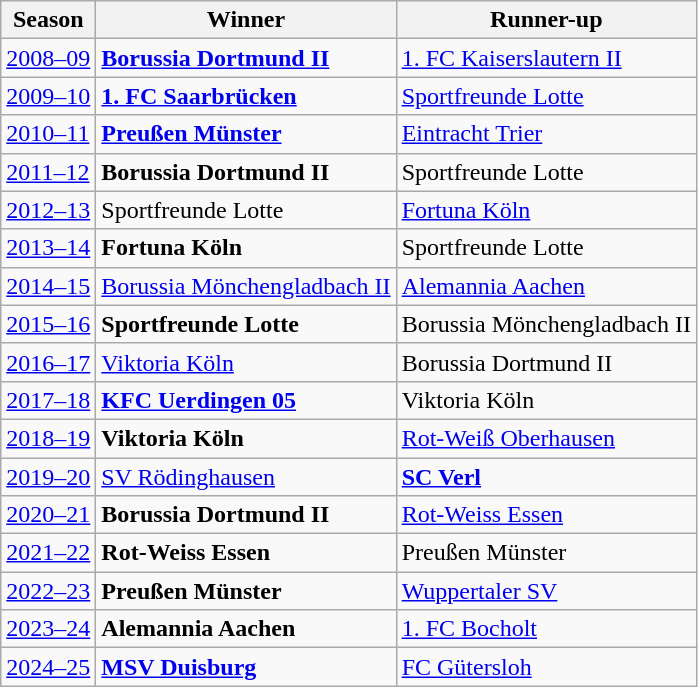<table class="wikitable">
<tr>
<th>Season</th>
<th>Winner</th>
<th>Runner-up</th>
</tr>
<tr>
<td><a href='#'>2008–09</a></td>
<td><strong><a href='#'>Borussia Dortmund II</a></strong></td>
<td><a href='#'>1. FC Kaiserslautern II</a></td>
</tr>
<tr>
<td><a href='#'>2009–10</a></td>
<td><strong><a href='#'>1. FC Saarbrücken</a></strong></td>
<td><a href='#'>Sportfreunde Lotte</a></td>
</tr>
<tr>
<td><a href='#'>2010–11</a></td>
<td><strong><a href='#'>Preußen Münster</a></strong></td>
<td><a href='#'>Eintracht Trier</a></td>
</tr>
<tr>
<td><a href='#'>2011–12</a></td>
<td><strong>Borussia Dortmund II</strong></td>
<td>Sportfreunde Lotte</td>
</tr>
<tr>
<td><a href='#'>2012–13</a></td>
<td>Sportfreunde Lotte</td>
<td><a href='#'>Fortuna Köln</a></td>
</tr>
<tr>
<td><a href='#'>2013–14</a></td>
<td><strong>Fortuna Köln</strong></td>
<td>Sportfreunde Lotte</td>
</tr>
<tr>
<td><a href='#'>2014–15</a></td>
<td><a href='#'>Borussia Mönchengladbach II</a></td>
<td><a href='#'>Alemannia Aachen</a></td>
</tr>
<tr>
<td><a href='#'>2015–16</a></td>
<td><strong>Sportfreunde Lotte</strong></td>
<td>Borussia Mönchengladbach II</td>
</tr>
<tr>
<td><a href='#'>2016–17</a></td>
<td><a href='#'>Viktoria Köln</a></td>
<td>Borussia Dortmund II</td>
</tr>
<tr>
<td><a href='#'>2017–18</a></td>
<td><strong><a href='#'>KFC Uerdingen 05</a></strong></td>
<td>Viktoria Köln</td>
</tr>
<tr>
<td><a href='#'>2018–19</a></td>
<td><strong>Viktoria Köln</strong></td>
<td><a href='#'>Rot-Weiß Oberhausen</a></td>
</tr>
<tr>
<td><a href='#'>2019–20</a></td>
<td><a href='#'>SV Rödinghausen</a></td>
<td><strong><a href='#'>SC Verl</a></strong></td>
</tr>
<tr>
<td><a href='#'>2020–21</a></td>
<td><strong>Borussia Dortmund II</strong></td>
<td><a href='#'>Rot-Weiss Essen</a></td>
</tr>
<tr>
<td><a href='#'>2021–22</a></td>
<td><strong>Rot-Weiss Essen</strong></td>
<td>Preußen Münster</td>
</tr>
<tr>
<td><a href='#'>2022–23</a></td>
<td><strong>Preußen Münster</strong></td>
<td><a href='#'>Wuppertaler SV</a></td>
</tr>
<tr>
<td><a href='#'>2023–24</a></td>
<td><strong>Alemannia Aachen</strong></td>
<td><a href='#'>1. FC Bocholt</a></td>
</tr>
<tr>
<td><a href='#'>2024–25</a></td>
<td><strong><a href='#'>MSV Duisburg</a></strong></td>
<td><a href='#'>FC Gütersloh</a></td>
</tr>
</table>
